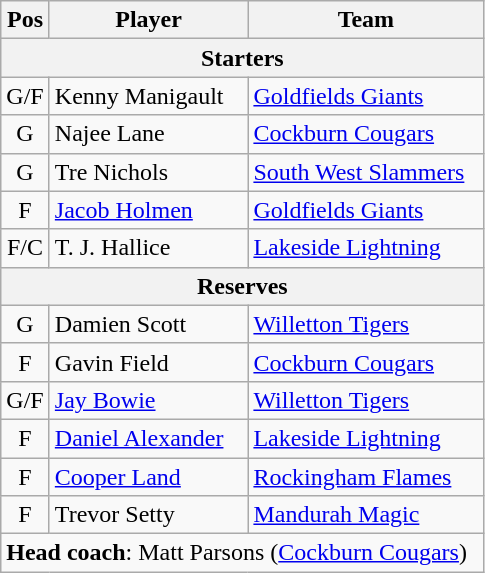<table class="wikitable" style="text-align:center">
<tr>
<th scope="col" width="25px">Pos</th>
<th scope="col" width="125px">Player</th>
<th scope="col" width="150px">Team</th>
</tr>
<tr>
<th scope="col" colspan="3">Starters</th>
</tr>
<tr>
<td>G/F</td>
<td style="text-align:left">Kenny Manigault</td>
<td style="text-align:left"><a href='#'>Goldfields Giants</a></td>
</tr>
<tr>
<td>G</td>
<td style="text-align:left">Najee Lane</td>
<td style="text-align:left"><a href='#'>Cockburn Cougars</a></td>
</tr>
<tr>
<td>G</td>
<td style="text-align:left">Tre Nichols</td>
<td style="text-align:left"><a href='#'>South West Slammers</a></td>
</tr>
<tr>
<td>F</td>
<td style="text-align:left"><a href='#'>Jacob Holmen</a></td>
<td style="text-align:left"><a href='#'>Goldfields Giants</a></td>
</tr>
<tr>
<td>F/C</td>
<td style="text-align:left">T. J. Hallice</td>
<td style="text-align:left"><a href='#'>Lakeside Lightning</a></td>
</tr>
<tr>
<th scope="col" colspan="3">Reserves</th>
</tr>
<tr>
<td>G</td>
<td style="text-align:left">Damien Scott</td>
<td style="text-align:left"><a href='#'>Willetton Tigers</a></td>
</tr>
<tr>
<td>F</td>
<td style="text-align:left">Gavin Field</td>
<td style="text-align:left"><a href='#'>Cockburn Cougars</a></td>
</tr>
<tr>
<td>G/F</td>
<td style="text-align:left"><a href='#'>Jay Bowie</a></td>
<td style="text-align:left"><a href='#'>Willetton Tigers</a></td>
</tr>
<tr>
<td>F</td>
<td style="text-align:left"><a href='#'>Daniel Alexander</a></td>
<td style="text-align:left"><a href='#'>Lakeside Lightning</a></td>
</tr>
<tr>
<td>F</td>
<td style="text-align:left"><a href='#'>Cooper Land</a></td>
<td style="text-align:left"><a href='#'>Rockingham Flames</a></td>
</tr>
<tr>
<td>F</td>
<td style="text-align:left">Trevor Setty</td>
<td style="text-align:left"><a href='#'>Mandurah Magic</a></td>
</tr>
<tr>
<td style="text-align:left" colspan="3"><strong>Head coach</strong>: Matt Parsons (<a href='#'>Cockburn Cougars</a>)</td>
</tr>
</table>
